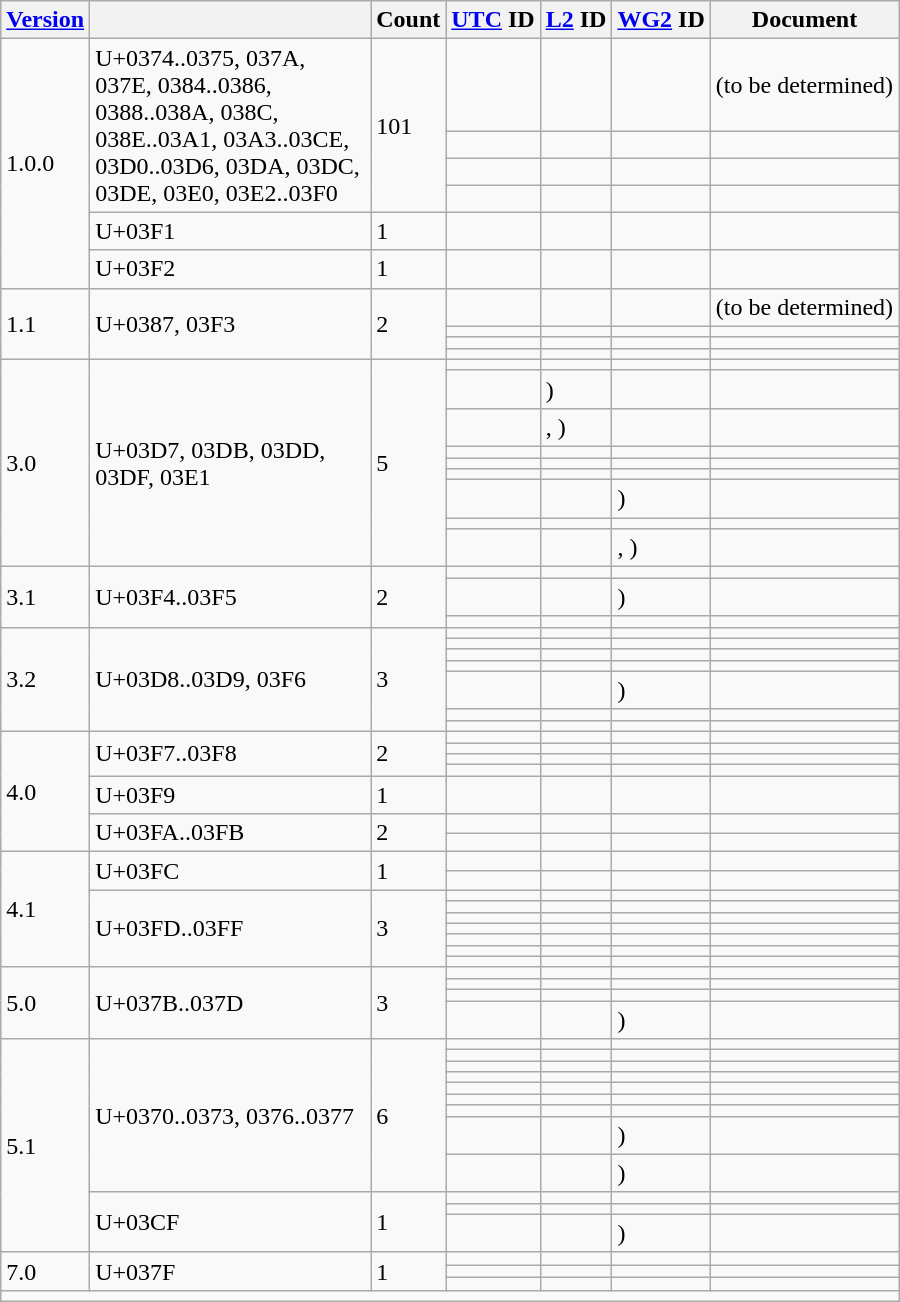<table class="wikitable collapsible sticky-header">
<tr>
<th><a href='#'>Version</a></th>
<th></th>
<th>Count</th>
<th><a href='#'>UTC</a> ID</th>
<th><a href='#'>L2</a> ID</th>
<th><a href='#'>WG2</a> ID</th>
<th>Document</th>
</tr>
<tr>
<td rowspan="6">1.0.0</td>
<td rowspan="4" width="180">U+0374..0375, 037A, 037E, 0384..0386, 0388..038A, 038C, 038E..03A1, 03A3..03CE, 03D0..03D6, 03DA, 03DC, 03DE, 03E0, 03E2..03F0</td>
<td rowspan="4">101</td>
<td></td>
<td></td>
<td></td>
<td>(to be determined)</td>
</tr>
<tr>
<td></td>
<td></td>
<td></td>
<td></td>
</tr>
<tr>
<td></td>
<td></td>
<td></td>
<td></td>
</tr>
<tr>
<td></td>
<td></td>
<td></td>
<td></td>
</tr>
<tr>
<td>U+03F1</td>
<td>1</td>
<td></td>
<td></td>
<td></td>
<td></td>
</tr>
<tr>
<td>U+03F2</td>
<td>1</td>
<td></td>
<td></td>
<td></td>
<td></td>
</tr>
<tr>
<td rowspan="4">1.1</td>
<td rowspan="4">U+0387, 03F3</td>
<td rowspan="4">2</td>
<td></td>
<td></td>
<td></td>
<td>(to be determined)</td>
</tr>
<tr>
<td></td>
<td></td>
<td></td>
<td></td>
</tr>
<tr>
<td></td>
<td></td>
<td></td>
<td></td>
</tr>
<tr>
<td></td>
<td></td>
<td></td>
<td></td>
</tr>
<tr>
<td rowspan="9">3.0</td>
<td rowspan="9">U+03D7, 03DB, 03DD, 03DF, 03E1</td>
<td rowspan="9">5</td>
<td></td>
<td></td>
<td></td>
<td></td>
</tr>
<tr>
<td></td>
<td> )</td>
<td></td>
<td></td>
</tr>
<tr>
<td></td>
<td> , )</td>
<td></td>
<td></td>
</tr>
<tr>
<td></td>
<td></td>
<td></td>
<td></td>
</tr>
<tr>
<td></td>
<td></td>
<td></td>
<td></td>
</tr>
<tr>
<td></td>
<td></td>
<td></td>
<td></td>
</tr>
<tr>
<td></td>
<td></td>
<td> )</td>
<td></td>
</tr>
<tr>
<td></td>
<td></td>
<td></td>
<td></td>
</tr>
<tr>
<td></td>
<td></td>
<td> , )</td>
<td></td>
</tr>
<tr>
<td rowspan="3">3.1</td>
<td rowspan="3">U+03F4..03F5</td>
<td rowspan="3">2</td>
<td></td>
<td></td>
<td></td>
<td></td>
</tr>
<tr>
<td></td>
<td></td>
<td> )</td>
<td></td>
</tr>
<tr>
<td></td>
<td></td>
<td></td>
<td></td>
</tr>
<tr>
<td rowspan="7">3.2</td>
<td rowspan="7">U+03D8..03D9, 03F6</td>
<td rowspan="7">3</td>
<td></td>
<td></td>
<td></td>
<td></td>
</tr>
<tr>
<td></td>
<td></td>
<td></td>
<td></td>
</tr>
<tr>
<td></td>
<td></td>
<td></td>
<td></td>
</tr>
<tr>
<td></td>
<td></td>
<td></td>
<td></td>
</tr>
<tr>
<td></td>
<td></td>
<td> )</td>
<td></td>
</tr>
<tr>
<td></td>
<td></td>
<td></td>
<td></td>
</tr>
<tr>
<td></td>
<td></td>
<td></td>
<td></td>
</tr>
<tr>
<td rowspan="7">4.0</td>
<td rowspan="4">U+03F7..03F8</td>
<td rowspan="4">2</td>
<td></td>
<td></td>
<td></td>
<td></td>
</tr>
<tr>
<td></td>
<td></td>
<td></td>
<td></td>
</tr>
<tr>
<td></td>
<td></td>
<td></td>
<td></td>
</tr>
<tr>
<td></td>
<td></td>
<td></td>
<td></td>
</tr>
<tr>
<td>U+03F9</td>
<td>1</td>
<td></td>
<td></td>
<td></td>
<td></td>
</tr>
<tr>
<td rowspan="2">U+03FA..03FB</td>
<td rowspan="2">2</td>
<td></td>
<td></td>
<td></td>
<td></td>
</tr>
<tr>
<td></td>
<td></td>
<td></td>
<td></td>
</tr>
<tr>
<td rowspan="9">4.1</td>
<td rowspan="2">U+03FC</td>
<td rowspan="2">1</td>
<td></td>
<td></td>
<td></td>
<td></td>
</tr>
<tr>
<td></td>
<td></td>
<td></td>
<td></td>
</tr>
<tr>
<td rowspan="7">U+03FD..03FF</td>
<td rowspan="7">3</td>
<td></td>
<td></td>
<td></td>
<td></td>
</tr>
<tr>
<td></td>
<td></td>
<td></td>
<td></td>
</tr>
<tr>
<td></td>
<td></td>
<td></td>
<td></td>
</tr>
<tr>
<td></td>
<td></td>
<td></td>
<td></td>
</tr>
<tr>
<td></td>
<td></td>
<td></td>
<td></td>
</tr>
<tr>
<td></td>
<td></td>
<td></td>
<td></td>
</tr>
<tr>
<td></td>
<td></td>
<td></td>
<td></td>
</tr>
<tr>
<td rowspan="4">5.0</td>
<td rowspan="4">U+037B..037D</td>
<td rowspan="4">3</td>
<td></td>
<td></td>
<td></td>
<td></td>
</tr>
<tr>
<td></td>
<td></td>
<td></td>
<td></td>
</tr>
<tr>
<td></td>
<td></td>
<td></td>
<td></td>
</tr>
<tr>
<td></td>
<td></td>
<td> )</td>
<td></td>
</tr>
<tr>
<td rowspan="12">5.1</td>
<td rowspan="9">U+0370..0373, 0376..0377</td>
<td rowspan="9">6</td>
<td></td>
<td></td>
<td></td>
<td></td>
</tr>
<tr>
<td></td>
<td></td>
<td></td>
<td></td>
</tr>
<tr>
<td></td>
<td></td>
<td></td>
<td></td>
</tr>
<tr>
<td></td>
<td></td>
<td></td>
<td></td>
</tr>
<tr>
<td></td>
<td></td>
<td></td>
<td></td>
</tr>
<tr>
<td></td>
<td></td>
<td></td>
<td></td>
</tr>
<tr>
<td></td>
<td></td>
<td></td>
<td></td>
</tr>
<tr>
<td></td>
<td></td>
<td> )</td>
<td></td>
</tr>
<tr>
<td></td>
<td></td>
<td> )</td>
<td></td>
</tr>
<tr>
<td rowspan="3">U+03CF</td>
<td rowspan="3">1</td>
<td></td>
<td></td>
<td></td>
<td></td>
</tr>
<tr>
<td></td>
<td></td>
<td></td>
<td></td>
</tr>
<tr>
<td></td>
<td></td>
<td> )</td>
<td></td>
</tr>
<tr>
<td rowspan="3">7.0</td>
<td rowspan="3">U+037F</td>
<td rowspan="3">1</td>
<td></td>
<td></td>
<td></td>
<td></td>
</tr>
<tr>
<td></td>
<td></td>
<td></td>
<td></td>
</tr>
<tr>
<td></td>
<td></td>
<td></td>
<td></td>
</tr>
<tr class="sortbottom">
<td colspan="7"></td>
</tr>
</table>
